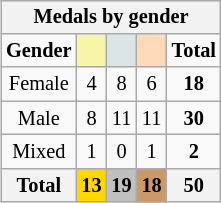<table class=wikitable style="font-size:85%; float:right;text-align:center">
<tr bgcolor=EFEFEF>
<th colspan=6><strong>Medals by gender</strong></th>
</tr>
<tr>
<td><strong>Gender</strong></td>
<td bgcolor=F7F6A8></td>
<td bgcolor=DCE5E5></td>
<td bgcolor=FFDAB9></td>
<td><strong>Total</strong></td>
</tr>
<tr>
<td>Female</td>
<td>4</td>
<td>8</td>
<td>6</td>
<td><strong>18</strong></td>
</tr>
<tr>
<td>Male</td>
<td>8</td>
<td>11</td>
<td>11</td>
<td><strong>30</strong></td>
</tr>
<tr>
<td>Mixed</td>
<td>1</td>
<td>0</td>
<td>1</td>
<td><strong>2</strong></td>
</tr>
<tr>
<th><strong>Total</strong></th>
<th style=background:gold><strong>13</strong></th>
<th style=background:silver><strong>19</strong></th>
<th style=background:#C96><strong>18</strong></th>
<th><strong>50</strong></th>
</tr>
</table>
